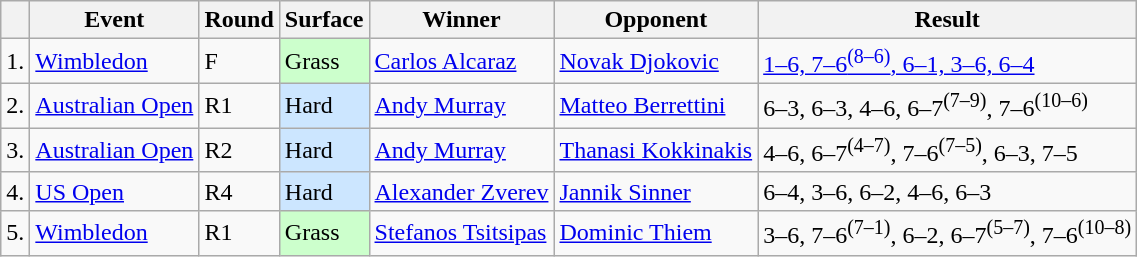<table class=wikitable>
<tr>
<th></th>
<th>Event</th>
<th>Round</th>
<th>Surface</th>
<th>Winner</th>
<th>Opponent</th>
<th>Result</th>
</tr>
<tr>
<td>1.</td>
<td><a href='#'>Wimbledon</a></td>
<td>F</td>
<td bgcolor=CCFFCC>Grass</td>
<td> <a href='#'>Carlos Alcaraz</a></td>
<td> <a href='#'>Novak Djokovic</a></td>
<td><a href='#'>1–6, 7–6<sup>(8–6)</sup>, 6–1, 3–6, 6–4</a></td>
</tr>
<tr>
<td>2.</td>
<td><a href='#'>Australian Open</a></td>
<td>R1</td>
<td bgcolor=CCE6FF>Hard</td>
<td> <a href='#'>Andy Murray</a></td>
<td> <a href='#'>Matteo Berrettini</a></td>
<td>6–3, 6–3, 4–6, 6–7<sup>(7–9)</sup>, 7–6<sup>(10–6)</sup></td>
</tr>
<tr>
<td>3.</td>
<td><a href='#'>Australian Open</a></td>
<td>R2</td>
<td bgcolor=CCE6FF>Hard</td>
<td> <a href='#'>Andy Murray</a></td>
<td> <a href='#'>Thanasi Kokkinakis</a></td>
<td>4–6, 6–7<sup>(4–7)</sup>, 7–6<sup>(7–5)</sup>, 6–3, 7–5</td>
</tr>
<tr>
<td>4.</td>
<td><a href='#'>US Open</a></td>
<td>R4</td>
<td bgcolor=CCE6FF>Hard</td>
<td> <a href='#'>Alexander Zverev</a></td>
<td> <a href='#'>Jannik Sinner</a></td>
<td>6–4, 3–6, 6–2, 4–6, 6–3</td>
</tr>
<tr>
<td>5.</td>
<td><a href='#'>Wimbledon</a></td>
<td>R1</td>
<td bgcolor=CCFFCC>Grass</td>
<td> <a href='#'>Stefanos Tsitsipas</a></td>
<td> <a href='#'>Dominic Thiem</a></td>
<td>3–6, 7–6<sup>(7–1)</sup>, 6–2, 6–7<sup>(5–7)</sup>, 7–6<sup>(10–8)</sup></td>
</tr>
</table>
